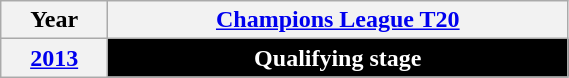<table class="wikitable" style="background:#fff;" width="30%">
<tr style="text-align:center;"|>
<th><strong>Year</strong></th>
<th><strong><a href='#'>Champions League T20</a></strong></th>
</tr>
<tr>
<th><strong><a href='#'>2013</a></strong></th>
<th style="background: black; color:#fff;">Qualifying stage</th>
</tr>
</table>
